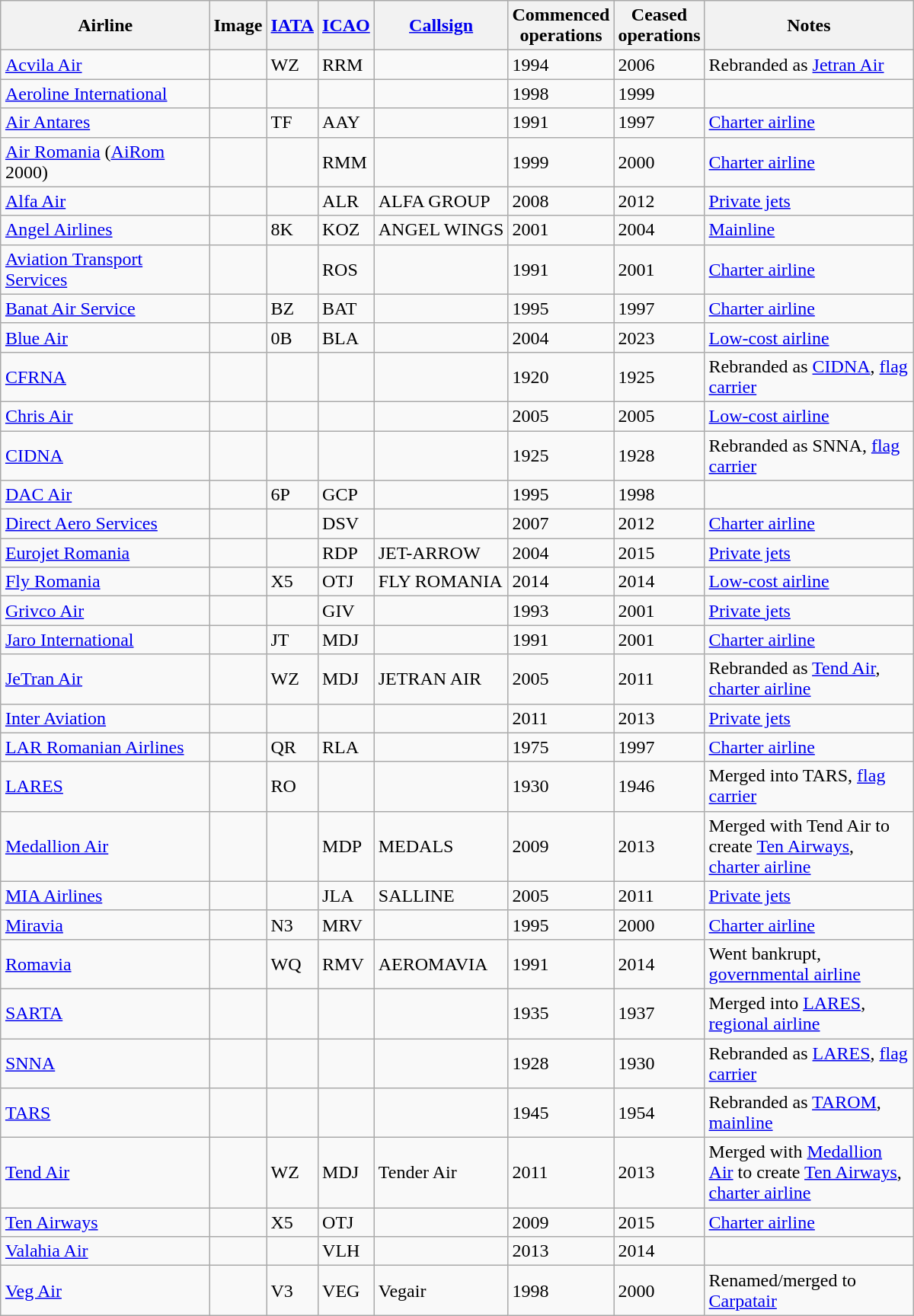<table class="wikitable sortable" style="border-collapse:collapse; margin:auto;" border="1" cellpadding="3">
<tr valign="middle">
<th style="width:175px;">Airline</th>
<th>Image</th>
<th><a href='#'>IATA</a></th>
<th><a href='#'>ICAO</a></th>
<th><a href='#'>Callsign</a></th>
<th>Commenced<br>operations</th>
<th>Ceased<br>operations</th>
<th style="width:175px;">Notes</th>
</tr>
<tr>
<td><a href='#'>Acvila Air</a></td>
<td></td>
<td>WZ</td>
<td>RRM</td>
<td></td>
<td>1994</td>
<td>2006</td>
<td>Rebranded as <a href='#'>Jetran Air</a></td>
</tr>
<tr>
<td><a href='#'>Aeroline International</a></td>
<td></td>
<td></td>
<td></td>
<td></td>
<td>1998</td>
<td>1999</td>
<td></td>
</tr>
<tr>
<td><a href='#'>Air Antares</a></td>
<td></td>
<td>TF</td>
<td>AAY</td>
<td></td>
<td>1991</td>
<td>1997</td>
<td><a href='#'>Charter airline</a></td>
</tr>
<tr>
<td><a href='#'>Air Romania</a> (<a href='#'>AiRom</a> 2000)</td>
<td></td>
<td></td>
<td>RMM</td>
<td></td>
<td>1999</td>
<td>2000</td>
<td><a href='#'>Charter airline</a></td>
</tr>
<tr>
<td><a href='#'>Alfa Air</a></td>
<td></td>
<td></td>
<td>ALR</td>
<td>ALFA GROUP</td>
<td>2008</td>
<td>2012</td>
<td><a href='#'>Private jets</a></td>
</tr>
<tr>
<td><a href='#'>Angel Airlines</a></td>
<td></td>
<td>8K</td>
<td>KOZ</td>
<td>ANGEL WINGS</td>
<td>2001</td>
<td>2004</td>
<td><a href='#'>Mainline</a></td>
</tr>
<tr>
<td><a href='#'>Aviation Transport Services</a></td>
<td></td>
<td></td>
<td>ROS</td>
<td></td>
<td>1991</td>
<td>2001</td>
<td><a href='#'>Charter airline</a></td>
</tr>
<tr>
<td><a href='#'>Banat Air Service</a></td>
<td></td>
<td>BZ</td>
<td>BAT</td>
<td></td>
<td>1995</td>
<td>1997</td>
<td><a href='#'>Charter airline</a></td>
</tr>
<tr>
<td><a href='#'>Blue Air</a></td>
<td></td>
<td>0B</td>
<td>BLA</td>
<td></td>
<td>2004</td>
<td>2023</td>
<td><a href='#'>Low-cost airline</a></td>
</tr>
<tr>
<td><a href='#'>CFRNA</a></td>
<td></td>
<td></td>
<td></td>
<td></td>
<td>1920</td>
<td>1925</td>
<td>Rebranded as <a href='#'>CIDNA</a>, <a href='#'>flag carrier</a></td>
</tr>
<tr>
<td><a href='#'>Chris Air</a></td>
<td></td>
<td></td>
<td></td>
<td></td>
<td>2005</td>
<td>2005</td>
<td><a href='#'>Low-cost airline</a></td>
</tr>
<tr>
<td><a href='#'>CIDNA</a></td>
<td></td>
<td></td>
<td></td>
<td></td>
<td>1925</td>
<td>1928</td>
<td>Rebranded as SNNA, <a href='#'>flag carrier</a></td>
</tr>
<tr>
<td><a href='#'>DAC Air</a></td>
<td></td>
<td>6P</td>
<td>GCP</td>
<td></td>
<td>1995</td>
<td>1998</td>
<td></td>
</tr>
<tr>
<td><a href='#'>Direct Aero Services</a></td>
<td></td>
<td></td>
<td>DSV</td>
<td></td>
<td>2007</td>
<td>2012</td>
<td><a href='#'>Charter airline</a></td>
</tr>
<tr>
<td><a href='#'>Eurojet Romania</a></td>
<td></td>
<td></td>
<td>RDP</td>
<td>JET-ARROW</td>
<td>2004</td>
<td>2015</td>
<td><a href='#'>Private jets</a></td>
</tr>
<tr>
<td><a href='#'>Fly Romania</a></td>
<td></td>
<td>X5</td>
<td>OTJ</td>
<td>FLY ROMANIA</td>
<td>2014</td>
<td>2014</td>
<td><a href='#'>Low-cost airline</a></td>
</tr>
<tr>
<td><a href='#'>Grivco Air</a></td>
<td></td>
<td></td>
<td>GIV</td>
<td></td>
<td>1993</td>
<td>2001</td>
<td><a href='#'>Private jets</a></td>
</tr>
<tr>
<td><a href='#'>Jaro International</a></td>
<td></td>
<td>JT</td>
<td>MDJ</td>
<td></td>
<td>1991</td>
<td>2001</td>
<td><a href='#'>Charter airline</a></td>
</tr>
<tr>
<td><a href='#'>JeTran Air</a></td>
<td></td>
<td>WZ</td>
<td>MDJ</td>
<td>JETRAN AIR</td>
<td>2005</td>
<td>2011</td>
<td>Rebranded as <a href='#'>Tend Air</a>, <a href='#'>charter airline</a></td>
</tr>
<tr>
<td><a href='#'>Inter Aviation</a></td>
<td></td>
<td></td>
<td></td>
<td></td>
<td>2011</td>
<td>2013</td>
<td><a href='#'>Private jets</a></td>
</tr>
<tr>
<td><a href='#'>LAR Romanian Airlines</a></td>
<td></td>
<td>QR</td>
<td>RLA</td>
<td></td>
<td>1975</td>
<td>1997</td>
<td><a href='#'>Charter airline</a></td>
</tr>
<tr>
<td><a href='#'>LARES</a></td>
<td></td>
<td>RO</td>
<td></td>
<td></td>
<td>1930</td>
<td>1946</td>
<td>Merged into TARS, <a href='#'>flag carrier</a></td>
</tr>
<tr>
<td><a href='#'>Medallion Air</a></td>
<td></td>
<td></td>
<td>MDP</td>
<td>MEDALS</td>
<td>2009</td>
<td>2013</td>
<td>Merged with Tend Air to create <a href='#'>Ten Airways</a>, <a href='#'>charter airline</a></td>
</tr>
<tr>
<td><a href='#'>MIA Airlines</a></td>
<td></td>
<td></td>
<td>JLA</td>
<td>SALLINE</td>
<td>2005</td>
<td>2011</td>
<td><a href='#'>Private jets</a></td>
</tr>
<tr>
<td><a href='#'>Miravia</a></td>
<td></td>
<td>N3</td>
<td>MRV</td>
<td></td>
<td>1995</td>
<td>2000</td>
<td><a href='#'>Charter airline</a></td>
</tr>
<tr>
<td><a href='#'>Romavia</a></td>
<td></td>
<td>WQ</td>
<td>RMV</td>
<td>AEROMAVIA</td>
<td>1991</td>
<td>2014</td>
<td>Went bankrupt, <a href='#'>governmental airline</a></td>
</tr>
<tr>
<td><a href='#'>SARTA</a></td>
<td></td>
<td></td>
<td></td>
<td></td>
<td>1935</td>
<td>1937</td>
<td>Merged into <a href='#'>LARES</a>, <a href='#'>regional airline</a></td>
</tr>
<tr>
<td><a href='#'>SNNA</a></td>
<td></td>
<td></td>
<td></td>
<td></td>
<td>1928</td>
<td>1930</td>
<td>Rebranded as <a href='#'>LARES</a>, <a href='#'>flag carrier</a></td>
</tr>
<tr>
<td><a href='#'>TARS</a></td>
<td></td>
<td></td>
<td></td>
<td></td>
<td>1945</td>
<td>1954</td>
<td>Rebranded as <a href='#'>TAROM</a>, <a href='#'>mainline</a></td>
</tr>
<tr>
<td><a href='#'>Tend Air</a></td>
<td></td>
<td>WZ</td>
<td>MDJ</td>
<td>Tender Air</td>
<td>2011</td>
<td>2013</td>
<td>Merged with <a href='#'>Medallion Air</a> to create <a href='#'>Ten Airways</a>, <a href='#'>charter airline</a></td>
</tr>
<tr>
<td><a href='#'>Ten Airways</a></td>
<td></td>
<td>X5</td>
<td>OTJ</td>
<td></td>
<td>2009</td>
<td>2015</td>
<td><a href='#'>Charter airline</a></td>
</tr>
<tr>
<td><a href='#'>Valahia Air</a></td>
<td></td>
<td></td>
<td>VLH</td>
<td></td>
<td>2013</td>
<td>2014</td>
<td></td>
</tr>
<tr>
<td><a href='#'>Veg Air</a></td>
<td></td>
<td>V3</td>
<td>VEG</td>
<td>Vegair</td>
<td>1998</td>
<td>2000</td>
<td>Renamed/merged to <a href='#'>Carpatair</a></td>
</tr>
</table>
